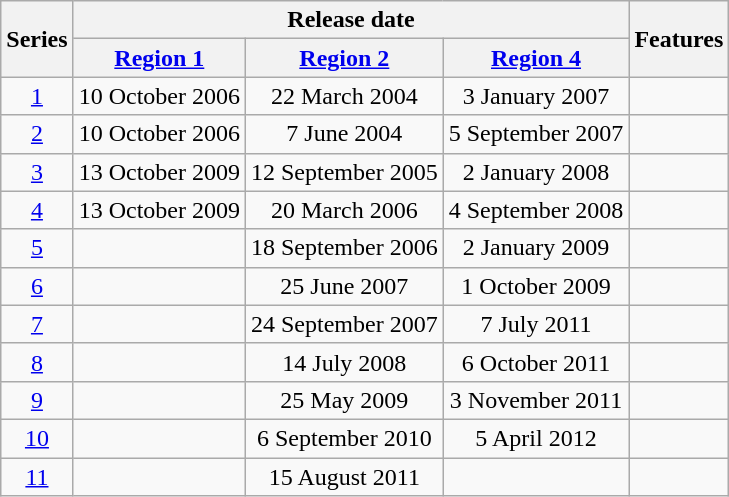<table class="wikitable" style="text-align:center;">
<tr>
<th rowspan="2">Series</th>
<th colspan="3">Release date</th>
<th rowspan="2">Features</th>
</tr>
<tr>
<th><a href='#'>Region 1</a></th>
<th><a href='#'>Region 2</a></th>
<th><a href='#'>Region 4</a></th>
</tr>
<tr>
<td><a href='#'>1</a></td>
<td>10 October 2006</td>
<td>22 March 2004</td>
<td>3 January 2007</td>
<td><br></td>
</tr>
<tr>
<td><a href='#'>2</a></td>
<td>10 October 2006</td>
<td>7 June 2004</td>
<td>5 September 2007</td>
<td><br></td>
</tr>
<tr>
<td><a href='#'>3</a></td>
<td>13 October 2009</td>
<td>12 September 2005</td>
<td>2 January 2008</td>
<td><br></td>
</tr>
<tr>
<td><a href='#'>4</a></td>
<td>13 October 2009</td>
<td>20 March 2006</td>
<td>4 September 2008</td>
<td><br></td>
</tr>
<tr>
<td><a href='#'>5</a></td>
<td></td>
<td>18 September 2006</td>
<td>2 January 2009</td>
<td><br></td>
</tr>
<tr>
<td><a href='#'>6</a></td>
<td></td>
<td>25 June 2007</td>
<td>1 October 2009</td>
<td><br></td>
</tr>
<tr>
<td><a href='#'>7</a></td>
<td></td>
<td>24 September 2007</td>
<td>7 July 2011</td>
<td><br></td>
</tr>
<tr>
<td><a href='#'>8</a></td>
<td></td>
<td>14 July 2008</td>
<td>6 October 2011</td>
<td><br></td>
</tr>
<tr>
<td><a href='#'>9</a></td>
<td></td>
<td>25 May 2009</td>
<td>3 November 2011</td>
<td><br></td>
</tr>
<tr>
<td><a href='#'>10</a></td>
<td></td>
<td>6 September 2010</td>
<td>5 April 2012 </td>
<td><br></td>
</tr>
<tr>
<td><a href='#'>11</a></td>
<td></td>
<td>15 August 2011</td>
<td></td>
<td><br></td>
</tr>
</table>
